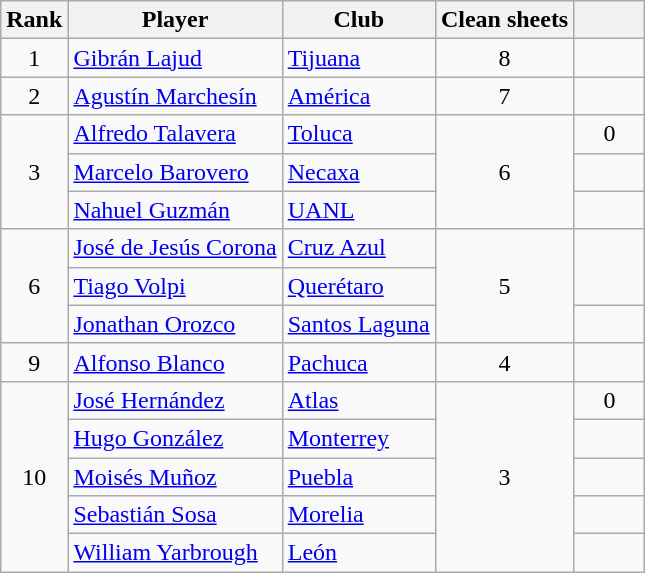<table class="wikitable">
<tr>
<th>Rank</th>
<th>Player</th>
<th>Club</th>
<th width=85>Clean sheets</th>
<th width=40></th>
</tr>
<tr>
<td align=center rowspan=1>1</td>
<td> <a href='#'>Gibrán Lajud</a></td>
<td><a href='#'>Tijuana</a></td>
<td align=center rowspan=1>8</td>
<td align=center rowspan=1></td>
</tr>
<tr>
<td align=center rowspan=1>2</td>
<td> <a href='#'>Agustín Marchesín</a></td>
<td><a href='#'>América</a></td>
<td align=center rowspan=1>7</td>
<td align=center rowspan=1></td>
</tr>
<tr>
<td align=center rowspan=3>3</td>
<td> <a href='#'>Alfredo Talavera</a></td>
<td><a href='#'>Toluca</a></td>
<td align=center rowspan=3>6</td>
<td align=center rowspan=1>0</td>
</tr>
<tr>
<td> <a href='#'>Marcelo Barovero</a></td>
<td><a href='#'>Necaxa</a></td>
<td align=center rowspan=1></td>
</tr>
<tr>
<td> <a href='#'>Nahuel Guzmán</a></td>
<td><a href='#'>UANL</a></td>
<td align=center rowspan=1></td>
</tr>
<tr>
<td align=center rowspan=3>6</td>
<td> <a href='#'>José de Jesús Corona</a></td>
<td><a href='#'>Cruz Azul</a></td>
<td align=center rowspan=3>5</td>
<td align=center rowspan=2></td>
</tr>
<tr>
<td> <a href='#'>Tiago Volpi</a></td>
<td><a href='#'>Querétaro</a></td>
</tr>
<tr>
<td> <a href='#'>Jonathan Orozco</a></td>
<td><a href='#'>Santos Laguna</a></td>
<td align=center rowspan=1></td>
</tr>
<tr>
<td align=center rowspan=1>9</td>
<td> <a href='#'>Alfonso Blanco</a></td>
<td><a href='#'>Pachuca</a></td>
<td align=center rowspan=1>4</td>
<td align=center rowspan=1></td>
</tr>
<tr>
<td align=center rowspan=5>10</td>
<td> <a href='#'>José Hernández</a></td>
<td><a href='#'>Atlas</a></td>
<td align=center rowspan=5>3</td>
<td align=center rowspan=1>0</td>
</tr>
<tr>
<td> <a href='#'>Hugo González</a></td>
<td><a href='#'>Monterrey</a></td>
<td align=center rowspan=1></td>
</tr>
<tr>
<td> <a href='#'>Moisés Muñoz</a></td>
<td><a href='#'>Puebla</a></td>
<td align=center rowspan=1></td>
</tr>
<tr>
<td> <a href='#'>Sebastián Sosa</a></td>
<td><a href='#'>Morelia</a></td>
<td align=center rowspan=1></td>
</tr>
<tr>
<td> <a href='#'>William Yarbrough</a></td>
<td><a href='#'>León</a></td>
<td align=center rowspan=1></td>
</tr>
</table>
